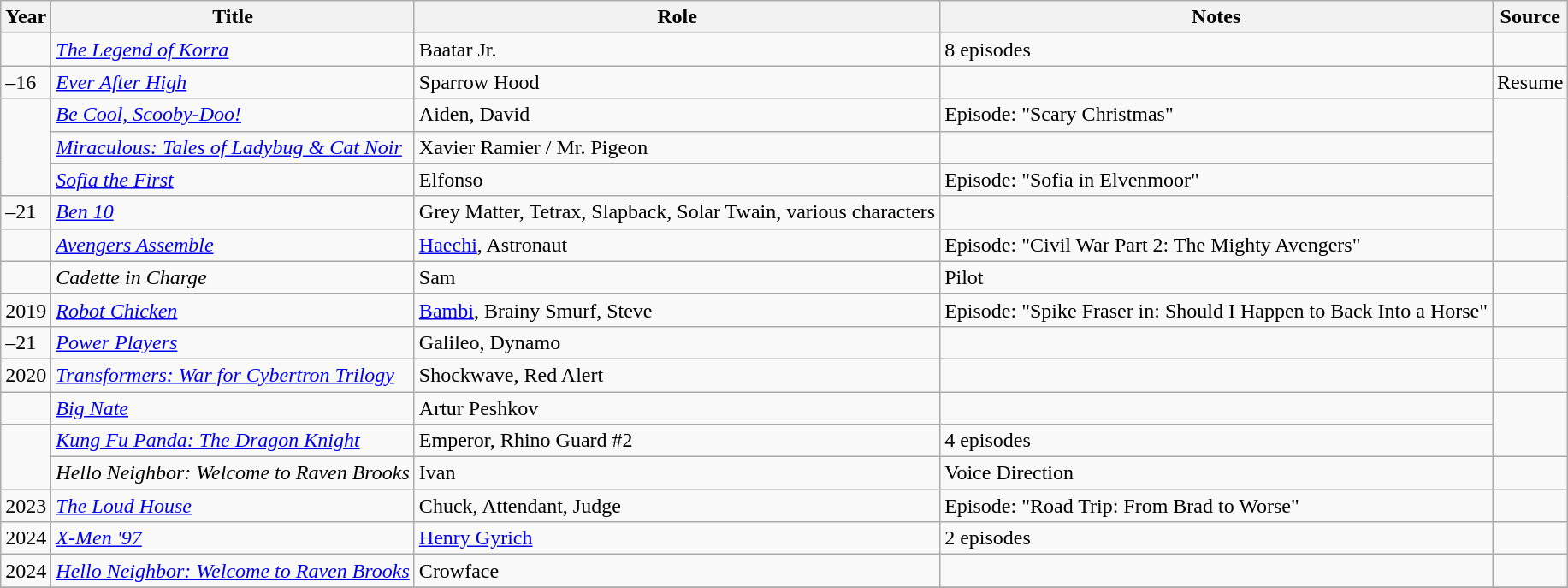<table class="wikitable sortable plainrowheaders">
<tr>
<th>Year</th>
<th>Title</th>
<th>Role</th>
<th class="unsortable">Notes</th>
<th class="unsortable">Source</th>
</tr>
<tr>
<td></td>
<td><em><a href='#'>The Legend of Korra</a></em></td>
<td>Baatar Jr.</td>
<td>8 episodes</td>
<td></td>
</tr>
<tr>
<td>–16</td>
<td><em><a href='#'>Ever After High</a></em></td>
<td>Sparrow Hood</td>
<td></td>
<td>Resume</td>
</tr>
<tr>
<td rowspan="3"></td>
<td><em><a href='#'>Be Cool, Scooby-Doo!</a></em></td>
<td>Aiden, David</td>
<td>Episode: "Scary Christmas"</td>
<td rowspan="4"></td>
</tr>
<tr>
<td><em><a href='#'>Miraculous: Tales of Ladybug & Cat Noir</a></em></td>
<td>Xavier Ramier / Mr. Pigeon</td>
<td></td>
</tr>
<tr>
<td><em><a href='#'>Sofia the First</a></em></td>
<td>Elfonso</td>
<td>Episode: "Sofia in Elvenmoor"</td>
</tr>
<tr>
<td>–21</td>
<td><em><a href='#'>Ben 10</a></em></td>
<td>Grey Matter, Tetrax, Slapback, Solar Twain, various characters</td>
<td></td>
</tr>
<tr>
<td></td>
<td><em><a href='#'>Avengers Assemble</a></em></td>
<td><a href='#'>Haechi</a>, Astronaut</td>
<td>Episode: "Civil War Part 2: The Mighty Avengers"</td>
<td></td>
</tr>
<tr>
<td></td>
<td><em>Cadette in Charge</em></td>
<td>Sam</td>
<td>Pilot</td>
<td></td>
</tr>
<tr>
<td>2019</td>
<td><em><a href='#'>Robot Chicken</a></em></td>
<td><a href='#'>Bambi</a>, Brainy Smurf, Steve</td>
<td>Episode: "Spike Fraser in: Should I Happen to Back Into a Horse"</td>
<td></td>
</tr>
<tr>
<td>–21</td>
<td><em><a href='#'>Power Players</a></em></td>
<td>Galileo, Dynamo</td>
<td></td>
<td></td>
</tr>
<tr>
<td>2020</td>
<td><em><a href='#'>Transformers: War for Cybertron Trilogy</a></em></td>
<td>Shockwave, Red Alert</td>
<td></td>
<td></td>
</tr>
<tr>
<td></td>
<td><em><a href='#'>Big Nate</a></em></td>
<td>Artur Peshkov</td>
<td></td>
<td rowspan="2"></td>
</tr>
<tr>
<td rowspan="2"></td>
<td><em><a href='#'>Kung Fu Panda: The Dragon Knight</a></em></td>
<td>Emperor, Rhino Guard #2</td>
<td>4 episodes</td>
</tr>
<tr>
<td><em>Hello Neighbor: Welcome to Raven Brooks</em></td>
<td>Ivan</td>
<td>Voice Direction</td>
<td></td>
</tr>
<tr>
<td>2023</td>
<td><em><a href='#'>The Loud House</a></em></td>
<td>Chuck, Attendant, Judge</td>
<td>Episode: "Road Trip: From Brad to Worse"</td>
<td></td>
</tr>
<tr>
<td>2024</td>
<td><em><a href='#'>X-Men '97</a></em></td>
<td><a href='#'>Henry Gyrich</a></td>
<td>2 episodes</td>
<td></td>
</tr>
<tr>
<td>2024</td>
<td><em><a href='#'>Hello Neighbor: Welcome to Raven Brooks</a></em></td>
<td>Crowface</td>
<td></td>
<td></td>
</tr>
<tr>
</tr>
</table>
